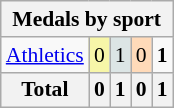<table class="wikitable" style="font-size:90%; text-align:center;">
<tr>
<th colspan="5">Medals by sport</th>
</tr>
<tr>
<td align="left"><a href='#'>Athletics</a></td>
<td style="background:#F7F6A8;">0</td>
<td style="background:#DCE5E5;">1</td>
<td style="background:#FFDAB9;">0</td>
<td><strong>1</strong></td>
</tr>
<tr class="sortbottom">
<th>Total</th>
<th>0</th>
<th>1</th>
<th>0</th>
<th>1</th>
</tr>
</table>
